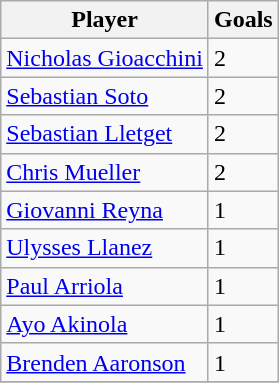<table class="wikitable sortable" style="text-align: left;">
<tr>
<th>Player</th>
<th>Goals</th>
</tr>
<tr>
<td><a href='#'>Nicholas Gioacchini</a></td>
<td>2</td>
</tr>
<tr>
<td><a href='#'>Sebastian Soto</a></td>
<td>2</td>
</tr>
<tr>
<td><a href='#'>Sebastian Lletget</a></td>
<td>2</td>
</tr>
<tr>
<td><a href='#'>Chris Mueller</a></td>
<td>2</td>
</tr>
<tr>
<td><a href='#'>Giovanni Reyna</a></td>
<td>1</td>
</tr>
<tr>
<td><a href='#'>Ulysses Llanez</a></td>
<td>1</td>
</tr>
<tr>
<td><a href='#'>Paul Arriola</a></td>
<td>1</td>
</tr>
<tr>
<td><a href='#'>Ayo Akinola</a></td>
<td>1</td>
</tr>
<tr>
<td><a href='#'>Brenden Aaronson</a></td>
<td>1</td>
</tr>
<tr>
</tr>
</table>
